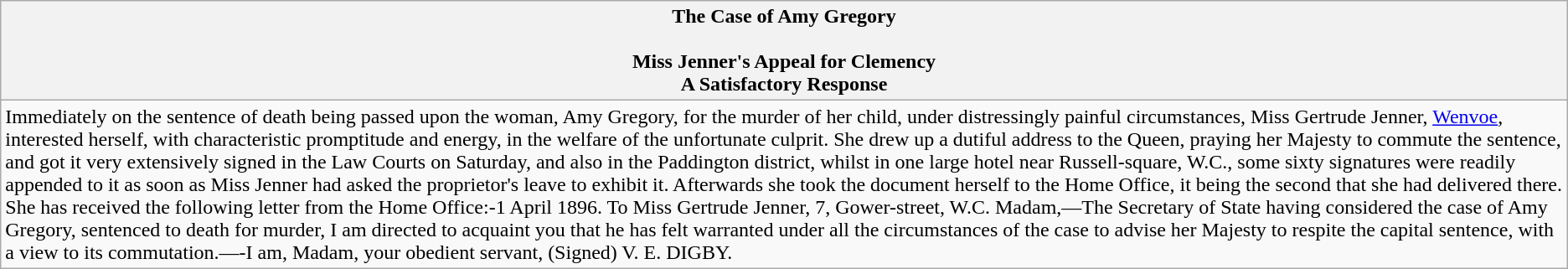<table class="wikitable">
<tr>
<th>The Case of Amy Gregory<br><br>Miss Jenner's Appeal for Clemency<br>
A Satisfactory Response</th>
</tr>
<tr>
<td>Immediately on the sentence of death being passed upon the woman, Amy Gregory, for the murder of her child, under distressingly painful circumstances, Miss Gertrude Jenner, <a href='#'>Wenvoe</a>, interested herself, with characteristic promptitude and energy, in the welfare of the unfortunate culprit. She drew up a dutiful address to the Queen, praying her Majesty to commute the sentence, and got it very extensively signed in the Law Courts on Saturday, and also in the Paddington district, whilst in one large hotel near Russell-square, W.C.,  some sixty signatures were readily appended to it as soon as Miss Jenner had asked the proprietor's leave to exhibit it. Afterwards she took the document herself to the Home Office, it being the second that she had delivered there.<br>She has received the following letter from the Home Office:-1 April 1896.  
To Miss Gertrude Jenner, 7, Gower-street, W.C.
Madam,—The Secretary of State having considered the case of Amy Gregory, sentenced to death for murder, I am directed to acquaint you that he has felt warranted under all the circumstances of the case to advise her Majesty to respite the capital sentence, with a view to its commutation.—-I am, Madam, your obedient servant, (Signed) V. E. DIGBY.</td>
</tr>
</table>
